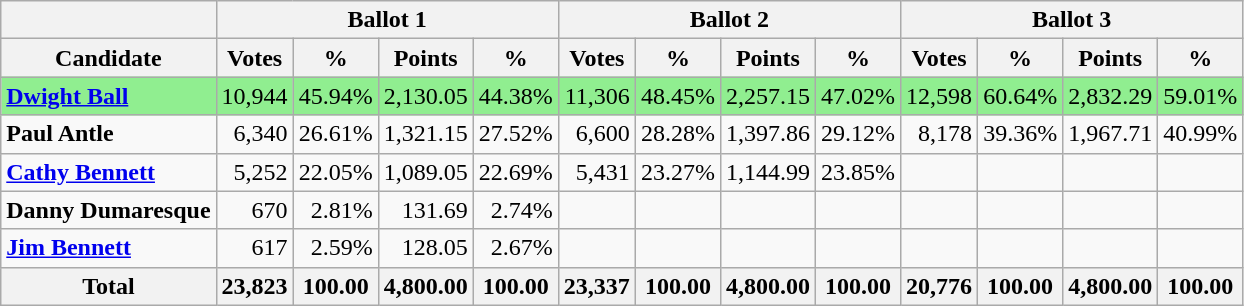<table class="wikitable">
<tr>
<th></th>
<th colspan = "4">Ballot 1</th>
<th colspan = "4">Ballot 2</th>
<th colspan = "4">Ballot 3</th>
</tr>
<tr>
<th>Candidate</th>
<th>Votes</th>
<th>%</th>
<th>Points</th>
<th>%</th>
<th>Votes</th>
<th>%</th>
<th>Points</th>
<th>%</th>
<th>Votes</th>
<th>%</th>
<th>Points</th>
<th>%</th>
</tr>
<tr style="text-align:right;background:lightgreen;">
<td align=left><strong><a href='#'>Dwight Ball</a></strong></td>
<td>10,944</td>
<td>45.94%</td>
<td>2,130.05</td>
<td>44.38%</td>
<td>11,306</td>
<td>48.45%</td>
<td>2,257.15</td>
<td>47.02%</td>
<td>12,598</td>
<td>60.64%</td>
<td>2,832.29</td>
<td>59.01%</td>
</tr>
<tr style="text-align:right;">
<td align=left><strong>Paul Antle</strong></td>
<td>6,340</td>
<td>26.61%</td>
<td>1,321.15</td>
<td>27.52%</td>
<td>6,600</td>
<td>28.28%</td>
<td>1,397.86</td>
<td>29.12%</td>
<td>8,178</td>
<td>39.36%</td>
<td>1,967.71</td>
<td>40.99%</td>
</tr>
<tr style="text-align:right;">
<td align=left><strong><a href='#'>Cathy Bennett</a></strong></td>
<td>5,252</td>
<td>22.05%</td>
<td>1,089.05</td>
<td>22.69%</td>
<td>5,431</td>
<td>23.27%</td>
<td>1,144.99</td>
<td>23.85%</td>
<td></td>
<td></td>
<td></td>
<td></td>
</tr>
<tr style="text-align:right;">
<td align=left><strong>Danny Dumaresque</strong></td>
<td>670</td>
<td>2.81%</td>
<td>131.69</td>
<td>2.74%</td>
<td></td>
<td></td>
<td></td>
<td></td>
<td></td>
<td></td>
<td></td>
<td></td>
</tr>
<tr style="text-align:right;">
<td align=left><strong><a href='#'>Jim Bennett</a></strong></td>
<td>617</td>
<td>2.59%</td>
<td>128.05</td>
<td>2.67%</td>
<td></td>
<td></td>
<td></td>
<td></td>
<td></td>
<td></td>
<td></td>
<td></td>
</tr>
<tr style="text-align:right;">
<th>Total</th>
<th>23,823</th>
<th>100.00</th>
<th>4,800.00</th>
<th>100.00</th>
<th>23,337</th>
<th>100.00</th>
<th>4,800.00</th>
<th>100.00</th>
<th>20,776</th>
<th>100.00</th>
<th>4,800.00</th>
<th>100.00</th>
</tr>
</table>
